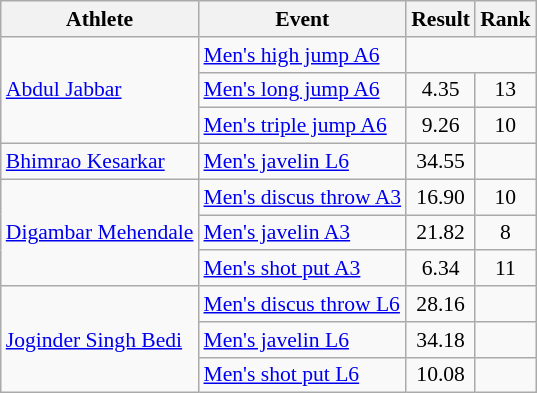<table class=wikitable style="font-size:90%">
<tr>
<th>Athlete</th>
<th>Event</th>
<th>Result</th>
<th>Rank</th>
</tr>
<tr>
<td rowspan="3"><a href='#'>Abdul Jabbar</a></td>
<td><a href='#'>Men's high jump A6</a></td>
<td style="text-align:center;" colspan="2"></td>
</tr>
<tr>
<td><a href='#'>Men's long jump A6</a></td>
<td style="text-align:center;">4.35</td>
<td style="text-align:center;">13</td>
</tr>
<tr>
<td><a href='#'>Men's triple jump A6</a></td>
<td style="text-align:center;">9.26</td>
<td style="text-align:center;">10</td>
</tr>
<tr>
<td><a href='#'>Bhimrao Kesarkar</a></td>
<td><a href='#'>Men's javelin L6</a></td>
<td style="text-align:center;">34.55</td>
<td style="text-align:center;"></td>
</tr>
<tr>
<td rowspan="3"><a href='#'>Digambar Mehendale</a></td>
<td><a href='#'>Men's discus throw A3</a></td>
<td style="text-align:center;">16.90</td>
<td style="text-align:center;">10</td>
</tr>
<tr>
<td><a href='#'>Men's javelin A3</a></td>
<td style="text-align:center;">21.82</td>
<td style="text-align:center;">8</td>
</tr>
<tr>
<td><a href='#'>Men's shot put A3</a></td>
<td style="text-align:center;">6.34</td>
<td style="text-align:center;">11</td>
</tr>
<tr>
<td rowspan="3"><a href='#'>Joginder Singh Bedi</a></td>
<td><a href='#'>Men's discus throw L6</a></td>
<td style="text-align:center;">28.16</td>
<td style="text-align:center;"></td>
</tr>
<tr>
<td><a href='#'>Men's javelin L6</a></td>
<td style="text-align:center;">34.18</td>
<td style="text-align:center;"></td>
</tr>
<tr>
<td><a href='#'>Men's shot put L6</a></td>
<td style="text-align:center;">10.08</td>
<td style="text-align:center;"></td>
</tr>
</table>
